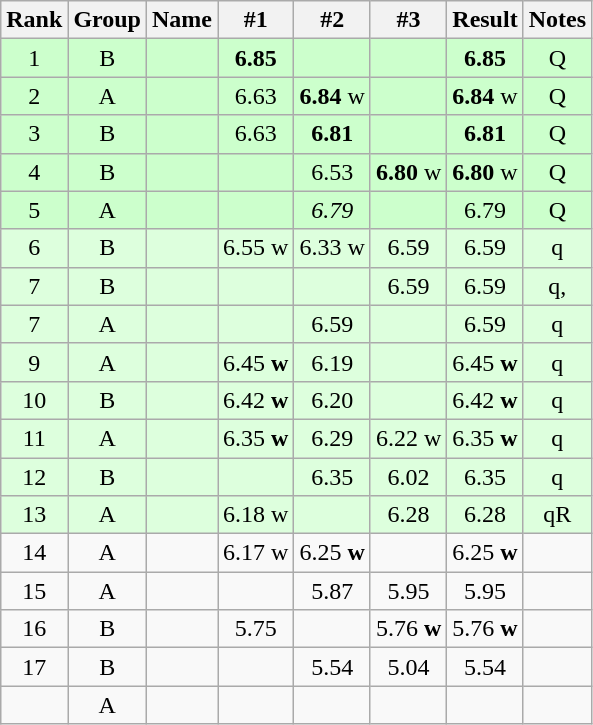<table class="wikitable sortable" style="text-align:center">
<tr>
<th>Rank</th>
<th>Group</th>
<th>Name</th>
<th>#1</th>
<th>#2</th>
<th>#3</th>
<th>Result</th>
<th>Notes</th>
</tr>
<tr bgcolor=#ccffcc>
<td>1</td>
<td>B</td>
<td align="left"></td>
<td><strong>6.85</strong></td>
<td></td>
<td></td>
<td><strong>6.85</strong></td>
<td>Q</td>
</tr>
<tr bgcolor=#ccffcc>
<td>2</td>
<td>A</td>
<td align="left"></td>
<td>6.63</td>
<td><strong>6.84</strong> w</td>
<td></td>
<td><strong>6.84</strong> w</td>
<td>Q</td>
</tr>
<tr bgcolor=#ccffcc>
<td>3</td>
<td>B</td>
<td align="left"></td>
<td>6.63</td>
<td><strong>6.81</strong></td>
<td></td>
<td><strong>6.81</strong></td>
<td>Q</td>
</tr>
<tr bgcolor=#ccffcc>
<td>4</td>
<td>B</td>
<td align="left"></td>
<td></td>
<td>6.53</td>
<td><strong>6.80</strong> w</td>
<td><strong>6.80</strong> w</td>
<td>Q</td>
</tr>
<tr bgcolor=#ccffcc>
<td>5</td>
<td>A</td>
<td align="left"></td>
<td></td>
<td><em>6.79<strong></td>
<td></td>
<td></strong>6.79<strong></td>
<td>Q</td>
</tr>
<tr bgcolor=ddffdd>
<td>6</td>
<td>B</td>
<td align="left"></td>
<td>6.55 w</td>
<td>6.33 w</td>
<td></strong>6.59<strong></td>
<td></strong>6.59<strong></td>
<td>q</td>
</tr>
<tr bgcolor=ddffdd>
<td>7</td>
<td>B</td>
<td align="left"></td>
<td></td>
<td></td>
<td></strong>6.59<strong></td>
<td></strong>6.59<strong></td>
<td>q, </td>
</tr>
<tr bgcolor=ddffdd>
<td>7</td>
<td>A</td>
<td align="left"></td>
<td></td>
<td></strong>6.59<strong></td>
<td></td>
<td></strong>6.59<strong></td>
<td>q</td>
</tr>
<tr bgcolor=ddffdd>
<td>9</td>
<td>A</td>
<td align="left"></td>
<td></strong>6.45<strong> w</td>
<td>6.19</td>
<td></td>
<td></strong>6.45<strong> w</td>
<td>q</td>
</tr>
<tr bgcolor=ddffdd>
<td>10</td>
<td>B</td>
<td align="left"></td>
<td></strong>6.42<strong> w</td>
<td>6.20</td>
<td></td>
<td></strong>6.42<strong> w</td>
<td>q</td>
</tr>
<tr bgcolor=ddffdd>
<td>11</td>
<td>A</td>
<td align="left"></td>
<td></strong>6.35<strong> w</td>
<td>6.29</td>
<td>6.22 w</td>
<td></strong>6.35<strong> w</td>
<td>q</td>
</tr>
<tr bgcolor=ddffdd>
<td>12</td>
<td>B</td>
<td align="left"></td>
<td></td>
<td></strong>6.35<strong></td>
<td>6.02</td>
<td></strong>6.35<strong></td>
<td>q</td>
</tr>
<tr bgcolor=ddffdd>
<td>13</td>
<td>A</td>
<td align="left"></td>
<td>6.18 w</td>
<td></td>
<td></strong>6.28<strong></td>
<td></strong>6.28<strong></td>
<td>qR</td>
</tr>
<tr>
<td>14</td>
<td>A</td>
<td align="left"></td>
<td>6.17 w</td>
<td></strong>6.25<strong> w</td>
<td></td>
<td></strong>6.25<strong> w</td>
<td></td>
</tr>
<tr>
<td>15</td>
<td>A</td>
<td align="left"></td>
<td></td>
<td>5.87</td>
<td></strong>5.95<strong></td>
<td></strong>5.95<strong></td>
<td></td>
</tr>
<tr>
<td>16</td>
<td>B</td>
<td align="left"></td>
<td>5.75</td>
<td></td>
<td></strong>5.76<strong> w</td>
<td></strong>5.76<strong> w</td>
<td></td>
</tr>
<tr>
<td>17</td>
<td>B</td>
<td align="left"></td>
<td></td>
<td></strong>5.54<strong></td>
<td>5.04</td>
<td></strong>5.54<strong></td>
<td></td>
</tr>
<tr>
<td></td>
<td>A</td>
<td align="left"></td>
<td></td>
<td></td>
<td></td>
<td></strong><strong></td>
<td></td>
</tr>
</table>
